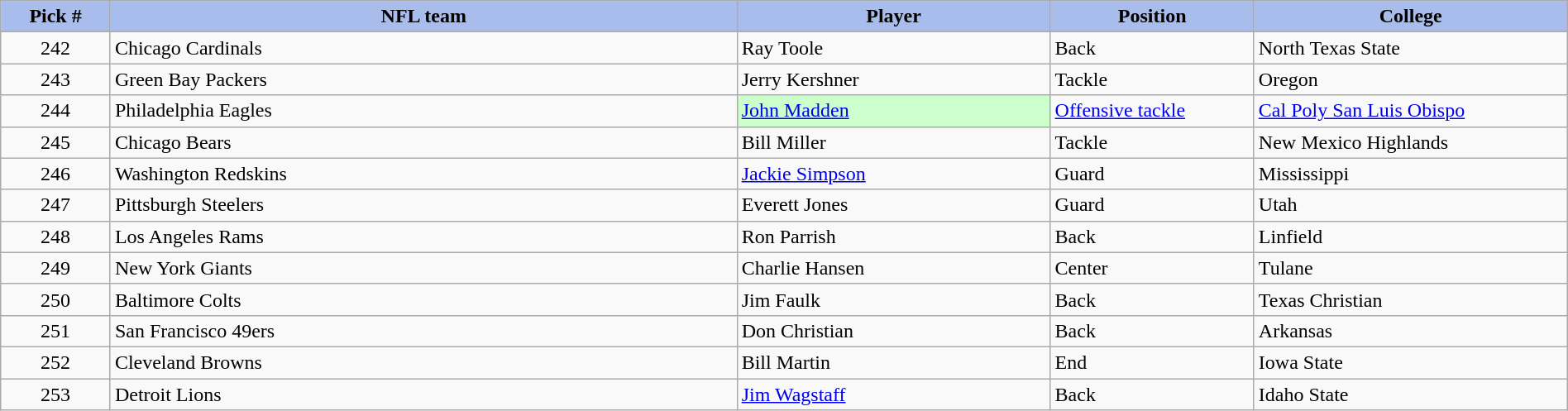<table class="wikitable sortable sortable" style="width: 100%">
<tr>
<th style="background:#A8BDEC;" width=7%>Pick #</th>
<th width=40% style="background:#A8BDEC;">NFL team</th>
<th width=20% style="background:#A8BDEC;">Player</th>
<th width=13% style="background:#A8BDEC;">Position</th>
<th style="background:#A8BDEC;">College</th>
</tr>
<tr>
<td align=center>242</td>
<td>Chicago Cardinals</td>
<td>Ray Toole</td>
<td>Back</td>
<td>North Texas State</td>
</tr>
<tr>
<td align=center>243</td>
<td>Green Bay Packers</td>
<td>Jerry Kershner</td>
<td>Tackle</td>
<td>Oregon</td>
</tr>
<tr>
<td align=center>244</td>
<td>Philadelphia Eagles</td>
<td bgcolor="#CCFFCC"><a href='#'>John Madden</a></td>
<td><a href='#'>Offensive tackle</a></td>
<td><a href='#'>Cal Poly San Luis Obispo</a></td>
</tr>
<tr>
<td align=center>245</td>
<td>Chicago Bears</td>
<td>Bill Miller</td>
<td>Tackle</td>
<td>New Mexico Highlands</td>
</tr>
<tr>
<td align=center>246</td>
<td>Washington Redskins</td>
<td><a href='#'>Jackie Simpson</a></td>
<td>Guard</td>
<td>Mississippi</td>
</tr>
<tr>
<td align=center>247</td>
<td>Pittsburgh Steelers</td>
<td>Everett Jones</td>
<td>Guard</td>
<td>Utah</td>
</tr>
<tr>
<td align=center>248</td>
<td>Los Angeles Rams</td>
<td>Ron Parrish</td>
<td>Back</td>
<td>Linfield</td>
</tr>
<tr>
<td align=center>249</td>
<td>New York Giants</td>
<td>Charlie Hansen</td>
<td>Center</td>
<td>Tulane</td>
</tr>
<tr>
<td align=center>250</td>
<td>Baltimore Colts</td>
<td>Jim Faulk</td>
<td>Back</td>
<td>Texas Christian</td>
</tr>
<tr>
<td align=center>251</td>
<td>San Francisco 49ers</td>
<td>Don Christian</td>
<td>Back</td>
<td>Arkansas</td>
</tr>
<tr>
<td align=center>252</td>
<td>Cleveland Browns</td>
<td>Bill Martin</td>
<td>End</td>
<td>Iowa State</td>
</tr>
<tr>
<td align=center>253</td>
<td>Detroit Lions</td>
<td><a href='#'>Jim Wagstaff</a></td>
<td>Back</td>
<td>Idaho State</td>
</tr>
</table>
